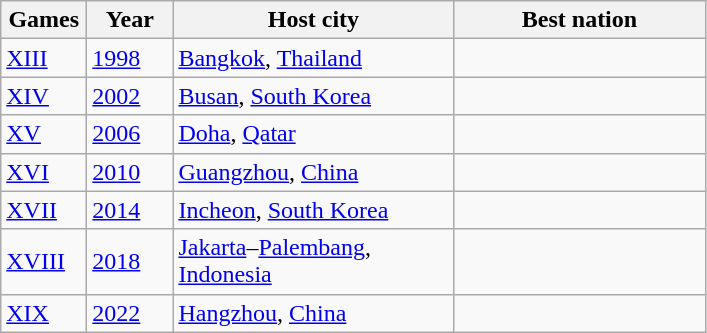<table class=wikitable>
<tr>
<th width=50>Games</th>
<th width=50>Year</th>
<th width=180>Host city</th>
<th width=160>Best nation</th>
</tr>
<tr>
<td><a href='#'>XIII</a></td>
<td><a href='#'>1998</a></td>
<td><a href='#'>Bangkok</a>, <a href='#'>Thailand</a></td>
<td></td>
</tr>
<tr>
<td><a href='#'>XIV</a></td>
<td><a href='#'>2002</a></td>
<td><a href='#'>Busan</a>, <a href='#'>South Korea</a></td>
<td></td>
</tr>
<tr>
<td><a href='#'>XV</a></td>
<td><a href='#'>2006</a></td>
<td><a href='#'>Doha</a>, <a href='#'>Qatar</a></td>
<td></td>
</tr>
<tr>
<td><a href='#'>XVI</a></td>
<td><a href='#'>2010</a></td>
<td><a href='#'>Guangzhou</a>, <a href='#'>China</a></td>
<td></td>
</tr>
<tr>
<td><a href='#'>XVII</a></td>
<td><a href='#'>2014</a></td>
<td><a href='#'>Incheon</a>, <a href='#'>South Korea</a></td>
<td></td>
</tr>
<tr>
<td><a href='#'>XVIII</a></td>
<td><a href='#'>2018</a></td>
<td><a href='#'>Jakarta</a>–<a href='#'>Palembang</a>, <a href='#'>Indonesia</a></td>
<td></td>
</tr>
<tr>
<td><a href='#'>XIX</a></td>
<td><a href='#'>2022</a></td>
<td><a href='#'>Hangzhou</a>, <a href='#'>China</a></td>
<td></td>
</tr>
</table>
